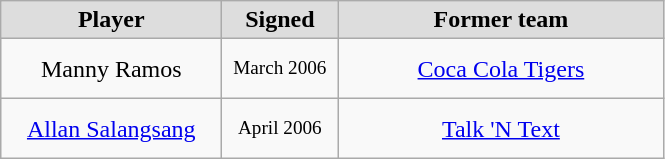<table class="wikitable" style="text-align: center">
<tr align="center" bgcolor="#dddddd">
<td style="width:140px"><strong>Player</strong></td>
<td style="width:70px"><strong>Signed</strong></td>
<td style="width:210px"><strong>Former team</strong></td>
</tr>
<tr style="height:40px">
<td>Manny Ramos</td>
<td style="font-size: 80%">March 2006</td>
<td><a href='#'>Coca Cola Tigers</a></td>
</tr>
<tr style="height:40px">
<td><a href='#'>Allan Salangsang</a></td>
<td style="font-size: 80%">April 2006</td>
<td><a href='#'>Talk 'N Text</a></td>
</tr>
</table>
